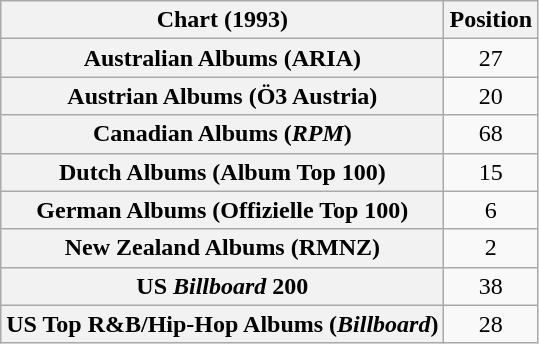<table class="wikitable sortable plainrowheaders" style="text-align:center">
<tr>
<th scope="col">Chart (1993)</th>
<th scope="col">Position</th>
</tr>
<tr>
<th scope="row">Australian Albums (ARIA)</th>
<td>27</td>
</tr>
<tr>
<th scope="row">Austrian Albums (Ö3 Austria)</th>
<td>20</td>
</tr>
<tr>
<th scope="row">Canadian Albums (<em>RPM</em>)</th>
<td>68</td>
</tr>
<tr>
<th scope="row">Dutch Albums (Album Top 100)</th>
<td>15</td>
</tr>
<tr>
<th scope="row">German Albums (Offizielle Top 100)</th>
<td>6</td>
</tr>
<tr>
<th scope="row">New Zealand Albums (RMNZ)</th>
<td>2</td>
</tr>
<tr>
<th scope="row">US <em>Billboard</em> 200</th>
<td>38</td>
</tr>
<tr>
<th scope="row">US Top R&B/Hip-Hop Albums (<em>Billboard</em>)</th>
<td>28</td>
</tr>
</table>
